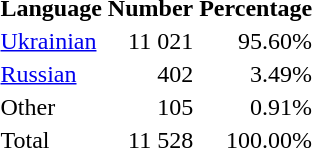<table class="standard">
<tr>
<th>Language</th>
<th>Number</th>
<th>Percentage</th>
</tr>
<tr>
<td><a href='#'>Ukrainian</a></td>
<td align="right">11 021</td>
<td align="right">95.60%</td>
</tr>
<tr>
<td><a href='#'>Russian</a></td>
<td align="right">402</td>
<td align="right">3.49%</td>
</tr>
<tr>
<td>Other</td>
<td align="right">105</td>
<td align="right">0.91%</td>
</tr>
<tr>
<td>Total</td>
<td align="right">11 528</td>
<td align="right">100.00%</td>
</tr>
</table>
